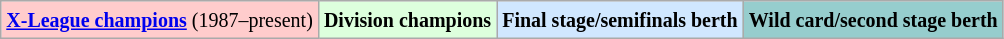<table class="wikitable">
<tr>
<td bgcolor="#FFCCCC"><small><strong><a href='#'>X-League champions</a></strong> (1987–present)</small></td>
<td bgcolor="#DDFFDD"><small><strong>Division champions</strong></small></td>
<td bgcolor="#D0E7FF"><small><strong>Final stage/semifinals berth</strong></small></td>
<td bgcolor="#96CDCD"><small><strong>Wild card/second stage berth</strong></small></td>
</tr>
</table>
